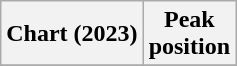<table class="wikitable plainrowheaders" style="text-align:center">
<tr>
<th scope="col">Chart (2023)</th>
<th scope="col">Peak<br>position</th>
</tr>
<tr>
</tr>
</table>
